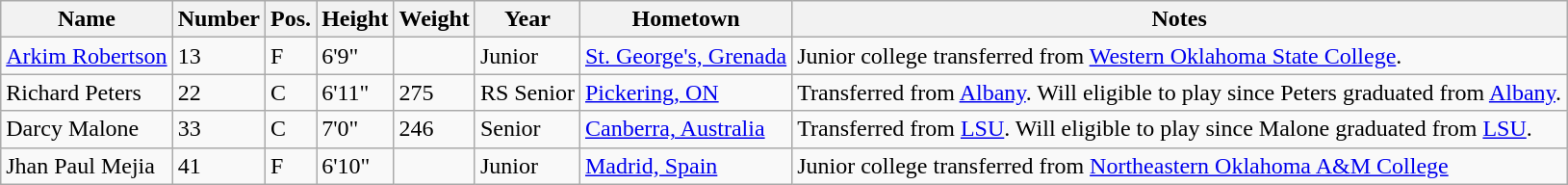<table class="wikitable sortable" border="1">
<tr>
<th>Name</th>
<th>Number</th>
<th>Pos.</th>
<th>Height</th>
<th>Weight</th>
<th>Year</th>
<th>Hometown</th>
<th class="unsortable">Notes</th>
</tr>
<tr>
<td><a href='#'>Arkim Robertson</a></td>
<td>13</td>
<td>F</td>
<td>6'9"</td>
<td></td>
<td>Junior</td>
<td><a href='#'>St. George's, Grenada</a></td>
<td>Junior college transferred from <a href='#'>Western Oklahoma State College</a>.</td>
</tr>
<tr>
<td>Richard Peters</td>
<td>22</td>
<td>C</td>
<td>6'11"</td>
<td>275</td>
<td>RS Senior</td>
<td><a href='#'>Pickering, ON</a></td>
<td>Transferred from <a href='#'>Albany</a>. Will eligible to play since Peters graduated from <a href='#'>Albany</a>.</td>
</tr>
<tr>
<td>Darcy Malone</td>
<td>33</td>
<td>C</td>
<td>7'0"</td>
<td>246</td>
<td>Senior</td>
<td><a href='#'>Canberra, Australia</a></td>
<td>Transferred from <a href='#'>LSU</a>. Will eligible to play since Malone graduated from <a href='#'>LSU</a>.</td>
</tr>
<tr>
<td>Jhan Paul Mejia</td>
<td>41</td>
<td>F</td>
<td>6'10"</td>
<td></td>
<td>Junior</td>
<td><a href='#'>Madrid, Spain</a></td>
<td>Junior college transferred from <a href='#'>Northeastern Oklahoma A&M College</a></td>
</tr>
</table>
